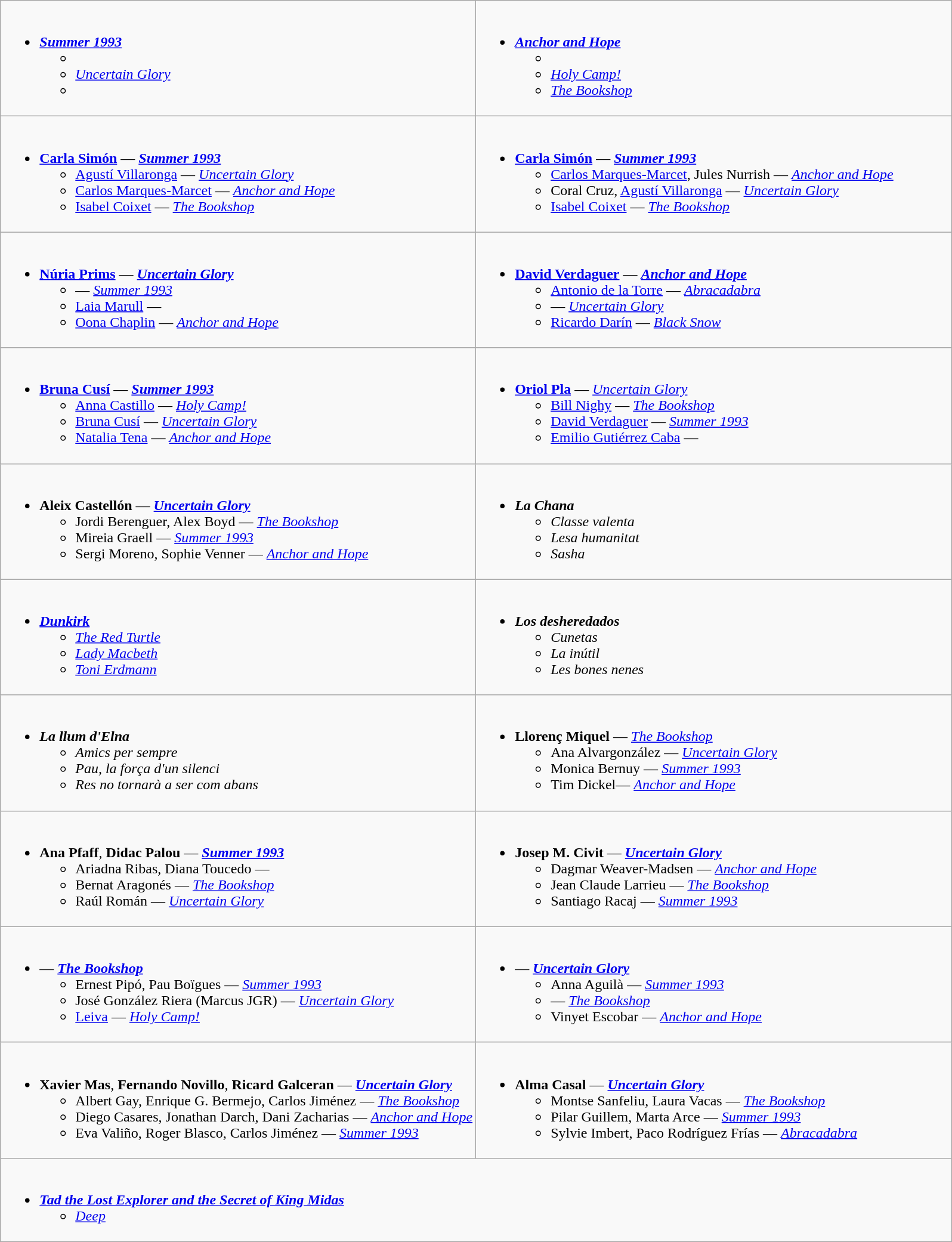<table class=wikitable style="width="100%">
<tr>
<td style="vertical-align:top;" width="50%"><br><ul><li><strong><em><a href='#'>Summer 1993</a></em></strong><ul><li><em></em></li><li><em><a href='#'>Uncertain Glory</a></em></li><li><em></em></li></ul></li></ul></td>
<td style="vertical-align:top;" width="50%"><br><ul><li><strong><em><a href='#'>Anchor and Hope</a></em></strong><ul><li><em></em></li><li><em><a href='#'>Holy Camp!</a></em></li><li><em><a href='#'>The Bookshop</a></em></li></ul></li></ul></td>
</tr>
<tr>
<td style="vertical-align:top;" width="50%"><br><ul><li><strong><a href='#'>Carla Simón</a></strong> — <strong><em><a href='#'>Summer 1993</a></em></strong><ul><li><a href='#'>Agustí Villaronga</a> — <em><a href='#'>Uncertain Glory</a></em></li><li><a href='#'>Carlos Marques-Marcet</a> — <em><a href='#'>Anchor and Hope</a></em></li><li><a href='#'>Isabel Coixet</a> — <em><a href='#'>The Bookshop</a></em></li></ul></li></ul></td>
<td style="vertical-align:top;" width="50%"><br><ul><li><strong><a href='#'>Carla Simón</a></strong> — <strong><em><a href='#'>Summer 1993</a></em></strong><ul><li><a href='#'>Carlos Marques-Marcet</a>, Jules Nurrish — <em><a href='#'>Anchor and Hope</a></em></li><li>Coral Cruz, <a href='#'>Agustí Villaronga</a> — <em><a href='#'>Uncertain Glory</a></em></li><li><a href='#'>Isabel Coixet</a> — <em><a href='#'>The Bookshop</a></em></li></ul></li></ul></td>
</tr>
<tr>
<td style="vertical-align:top;" width="50%"><br><ul><li><strong><a href='#'>Núria Prims</a></strong> — <strong><em><a href='#'>Uncertain Glory</a></em></strong><ul><li> — <em><a href='#'>Summer 1993</a></em></li><li><a href='#'>Laia Marull</a> — <em></em></li><li><a href='#'>Oona Chaplin</a> — <em><a href='#'>Anchor and Hope</a></em></li></ul></li></ul></td>
<td style="vertical-align:top;" width="50%"><br><ul><li><strong><a href='#'>David Verdaguer</a></strong> — <strong><em><a href='#'>Anchor and Hope</a></em></strong><ul><li><a href='#'>Antonio de la Torre</a> — <em><a href='#'>Abracadabra</a></em></li><li> — <em><a href='#'>Uncertain Glory</a></em></li><li><a href='#'>Ricardo Darín</a> — <em><a href='#'>Black Snow</a></em></li></ul></li></ul></td>
</tr>
<tr>
<td style="vertical-align:top;" width="50%"><br><ul><li><strong><a href='#'>Bruna Cusí</a></strong> — <strong><em><a href='#'>Summer 1993</a></em></strong><ul><li><a href='#'>Anna Castillo</a> — <em><a href='#'>Holy Camp!</a></em></li><li><a href='#'>Bruna Cusí</a> — <em><a href='#'>Uncertain Glory</a></em></li><li><a href='#'>Natalia Tena</a> — <em><a href='#'>Anchor and Hope</a></em></li></ul></li></ul></td>
<td style="vertical-align:top;" width="50%"><br><ul><li><strong><a href='#'>Oriol Pla</a></strong> — <em><a href='#'>Uncertain Glory</a></em><ul><li><a href='#'>Bill Nighy</a> — <em><a href='#'>The Bookshop</a></em></li><li><a href='#'>David Verdaguer</a> — <em><a href='#'>Summer 1993</a></em></li><li><a href='#'>Emilio Gutiérrez Caba</a> — <em></em></li></ul></li></ul></td>
</tr>
<tr>
<td style="vertical-align:top;" width="50%"><br><ul><li><strong>Aleix Castellón</strong> — <strong><em><a href='#'>Uncertain Glory</a></em></strong><ul><li>Jordi Berenguer, Alex Boyd — <em><a href='#'>The Bookshop</a></em></li><li>Mireia Graell — <em><a href='#'>Summer 1993</a></em></li><li>Sergi Moreno, Sophie Venner — <em><a href='#'>Anchor and Hope</a></em></li></ul></li></ul></td>
<td style="vertical-align:top;" width="50%"><br><ul><li><strong><em>La Chana</em></strong><ul><li><em>Classe valenta</em></li><li><em>Lesa humanitat</em></li><li><em>Sasha</em></li></ul></li></ul></td>
</tr>
<tr>
<td style="vertical-align:top;" width="50%"><br><ul><li><strong><em><a href='#'>Dunkirk</a></em></strong><ul><li><em><a href='#'>The Red Turtle</a></em></li><li><em><a href='#'>Lady Macbeth</a></em></li><li><em><a href='#'>Toni Erdmann</a></em></li></ul></li></ul></td>
<td style="vertical-align:top;" width="50%"><br><ul><li><strong><em>Los desheredados</em></strong><ul><li><em>Cunetas</em></li><li><em>La inútil</em></li><li><em>Les bones nenes</em></li></ul></li></ul></td>
</tr>
<tr>
<td style="vertical-align:top;" width="50%"><br><ul><li><strong><em>La llum d'Elna</em></strong><ul><li><em>Amics per sempre</em></li><li><em>Pau, la força d'un silenci</em></li><li><em>Res no tornarà a ser com abans</em></li></ul></li></ul></td>
<td style="vertical-align:top;" width="50%"><br><ul><li><strong>Llorenç Miquel</strong> — <em><a href='#'>The Bookshop</a></em><ul><li>Ana Alvargonzález — <em><a href='#'>Uncertain Glory</a></em></li><li>Monica Bernuy — <em><a href='#'>Summer 1993</a></em></li><li>Tim Dickel— <em><a href='#'>Anchor and Hope</a></em></li></ul></li></ul></td>
</tr>
<tr>
<td style="vertical-align:top;" width="50%"><br><ul><li><strong>Ana Pfaff</strong>, <strong>Didac Palou</strong> — <strong><em><a href='#'>Summer 1993</a></em></strong><ul><li>Ariadna Ribas, Diana Toucedo — <em></em></li><li>Bernat Aragonés — <em><a href='#'>The Bookshop</a></em></li><li>Raúl Román — <em><a href='#'>Uncertain Glory</a></em></li></ul></li></ul></td>
<td style="vertical-align:top;" width="50%"><br><ul><li><strong>Josep M. Civit</strong> — <strong><em><a href='#'>Uncertain Glory</a></em></strong><ul><li>Dagmar Weaver-Madsen — <em><a href='#'>Anchor and Hope</a></em></li><li>Jean Claude Larrieu — <em><a href='#'>The Bookshop</a></em></li><li>Santiago Racaj — <em><a href='#'>Summer 1993</a></em></li></ul></li></ul></td>
</tr>
<tr>
<td style="vertical-align:top;" width="50%"><br><ul><li><strong></strong> — <strong><em><a href='#'>The Bookshop</a></em></strong><ul><li>Ernest Pipó, Pau Boïgues — <em><a href='#'>Summer 1993</a></em></li><li>José González Riera (Marcus JGR) — <em><a href='#'>Uncertain Glory</a></em></li><li><a href='#'>Leiva</a> — <em><a href='#'>Holy Camp!</a></em></li></ul></li></ul></td>
<td style="vertical-align:top;" width="50%"><br><ul><li><strong></strong> — <strong><em><a href='#'>Uncertain Glory</a></em></strong><ul><li>Anna Aguilà — <em><a href='#'>Summer 1993</a></em></li><li> — <em><a href='#'>The Bookshop</a></em></li><li>Vinyet Escobar — <em><a href='#'>Anchor and Hope</a></em></li></ul></li></ul></td>
</tr>
<tr>
<td style="vertical-align:top;" width="50%"><br><ul><li><strong>Xavier Mas</strong>, <strong>Fernando Novillo</strong>, <strong>Ricard Galceran</strong> — <strong><em><a href='#'>Uncertain Glory</a></em></strong><ul><li>Albert Gay, Enrique G. Bermejo, Carlos Jiménez — <em><a href='#'>The Bookshop</a></em></li><li>Diego Casares, Jonathan Darch, Dani Zacharias — <em><a href='#'>Anchor and Hope</a></em></li><li>Eva Valiño, Roger Blasco, Carlos Jiménez — <em><a href='#'>Summer 1993</a></em></li></ul></li></ul></td>
<td style="vertical-align:top;" width="50%"><br><ul><li><strong>Alma Casal</strong> — <strong><em><a href='#'>Uncertain Glory</a></em></strong><ul><li>Montse Sanfeliu, Laura Vacas — <em><a href='#'>The Bookshop</a></em></li><li>Pilar Guillem, Marta Arce — <em><a href='#'>Summer 1993</a></em></li><li>Sylvie Imbert, Paco Rodríguez Frías — <em><a href='#'>Abracadabra</a></em></li></ul></li></ul></td>
</tr>
<tr>
<td colspan = "2" style="vertical-align:top;" width="50%"><br><ul><li><strong><em><a href='#'>Tad the Lost Explorer and the Secret of King Midas</a></em></strong><ul><li><em><a href='#'>Deep</a></em></li></ul></li></ul></td>
</tr>
</table>
